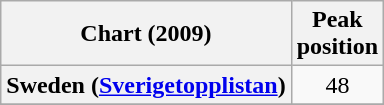<table class="wikitable sortable plainrowheaders">
<tr>
<th>Chart (2009)</th>
<th>Peak<br>position</th>
</tr>
<tr>
<th scope="row">Sweden (<a href='#'>Sverigetopplistan</a>)</th>
<td style="text-align:center;">48</td>
</tr>
<tr>
</tr>
</table>
